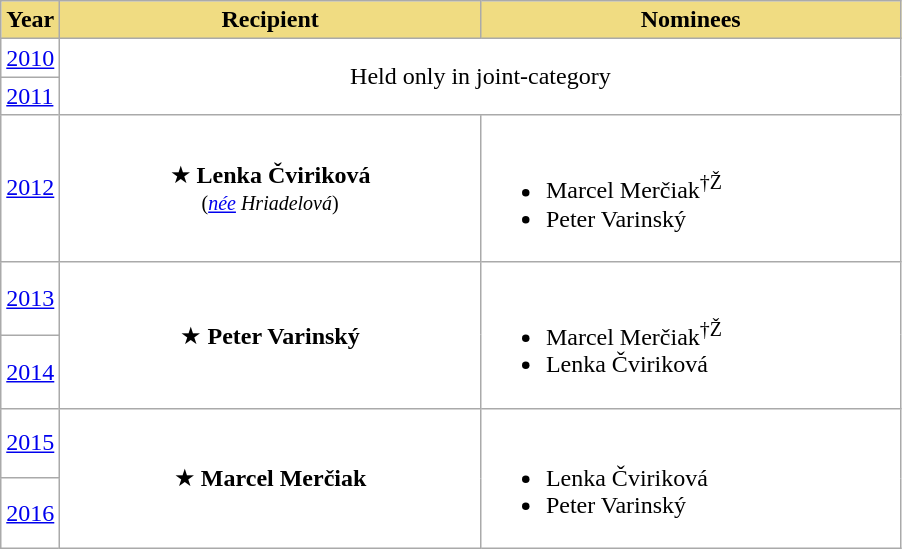<table class=wikitable sortable style="background:white">
<tr>
<th style=background:#F0DC82>Year</th>
<th style=background:#F0DC82 width=273>Recipient</th>
<th style=background:#F0DC82 width=273>Nominees</th>
</tr>
<tr>
<td><a href='#'>2010</a></td>
<td align=center rowspan=2 colspan=2>Held only in joint-category</td>
</tr>
<tr>
<td><a href='#'>2011</a></td>
</tr>
<tr>
<td><a href='#'>2012</a></td>
<td align=center>★ <strong>Lenka Čviriková</strong> <br><small>(<em><a href='#'>née</a> Hriadelová</em>)</small></td>
<td><br><ul><li>Marcel Merčiak<sup>†Ž</sup></li><li>Peter Varinský</li></ul></td>
</tr>
<tr>
<td><a href='#'>2013</a></td>
<td rowspan=2 align=center>★ <strong>Peter Varinský</strong> <br></td>
<td rowspan=2><br><ul><li>Marcel Merčiak<sup>†Ž</sup></li><li>Lenka Čviriková</li></ul></td>
</tr>
<tr>
<td><a href='#'>2014</a></td>
</tr>
<tr>
<td><a href='#'>2015</a></td>
<td rowspan=2 align=center>★ <strong>Marcel Merčiak</strong> <br></td>
<td rowspan=2><br><ul><li>Lenka Čviriková</li><li>Peter Varinský</li></ul></td>
</tr>
<tr>
<td><a href='#'>2016</a></td>
</tr>
</table>
